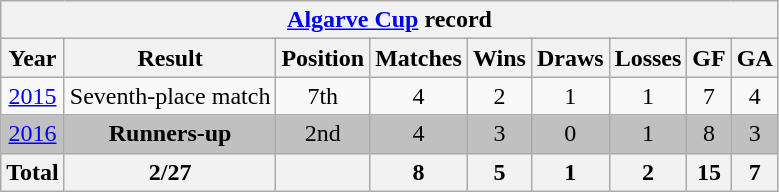<table class="wikitable" style="text-align: center;">
<tr>
<th colspan=9> <a href='#'>Algarve Cup</a> record</th>
</tr>
<tr>
<th>Year</th>
<th>Result</th>
<th>Position</th>
<th>Matches</th>
<th>Wins</th>
<th>Draws</th>
<th>Losses</th>
<th>GF</th>
<th>GA</th>
</tr>
<tr>
<td> <a href='#'>2015</a></td>
<td>Seventh-place match</td>
<td>7th</td>
<td>4</td>
<td>2</td>
<td>1</td>
<td>1</td>
<td>7</td>
<td>4</td>
</tr>
<tr bgcolor=silver>
<td> <a href='#'>2016</a></td>
<td><strong>Runners-up</strong></td>
<td>2nd</td>
<td>4</td>
<td>3</td>
<td>0</td>
<td>1</td>
<td>8</td>
<td>3</td>
</tr>
<tr>
<th>Total</th>
<th>2/27</th>
<th></th>
<th>8</th>
<th>5</th>
<th>1</th>
<th>2</th>
<th>15</th>
<th>7</th>
</tr>
</table>
